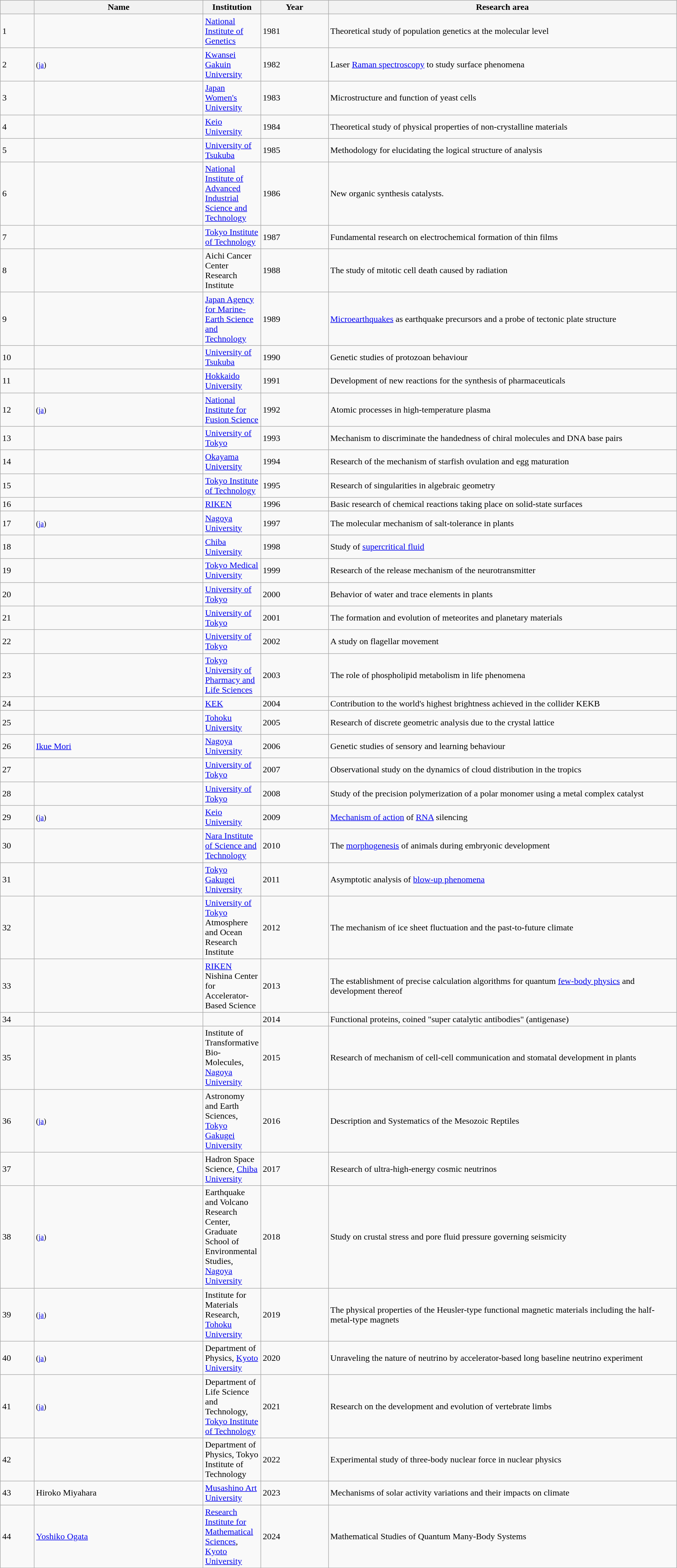<table class="wikitable sortable" style="width:98%">
<tr>
<th scope="col"   width= 5% class="unsortable"></th>
<th scope="col"   width = 25%><strong>Name</strong></th>
<th scope="col"    width = 8%><strong>Institution</strong></th>
<th scope="col"    width = 10%><strong>Year</strong></th>
<th scope="col"  class="unsortable"><strong>Research area</strong></th>
</tr>
<tr>
<td scope="row">1</td>
<td></td>
<td><a href='#'>National Institute of Genetics</a></td>
<td>1981</td>
<td>Theoretical study of population genetics at the molecular level</td>
</tr>
<tr>
<td scope="row">2</td>
<td> <small>(<a href='#'>ja</a>)</small></td>
<td><a href='#'>Kwansei Gakuin University</a></td>
<td>1982</td>
<td>Laser <a href='#'>Raman spectroscopy</a> to study surface phenomena</td>
</tr>
<tr>
<td scope="row">3</td>
<td></td>
<td><a href='#'>Japan Women's University</a></td>
<td>1983</td>
<td>Microstructure and function of yeast cells</td>
</tr>
<tr>
<td scope="row">4</td>
<td></td>
<td><a href='#'>Keio University</a></td>
<td>1984</td>
<td>Theoretical study of physical properties of non-crystalline materials</td>
</tr>
<tr>
<td scope="row">5</td>
<td></td>
<td><a href='#'>University of Tsukuba</a></td>
<td>1985</td>
<td>Methodology for elucidating the logical structure of analysis</td>
</tr>
<tr>
<td scope="row">6</td>
<td></td>
<td><a href='#'>National Institute of Advanced Industrial Science and Technology</a></td>
<td>1986</td>
<td>New organic synthesis catalysts.</td>
</tr>
<tr>
<td scope="row">7</td>
<td></td>
<td><a href='#'>Tokyo Institute of Technology</a></td>
<td>1987</td>
<td>Fundamental research on electrochemical formation of thin films</td>
</tr>
<tr>
<td scope="row">8</td>
<td></td>
<td>Aichi Cancer Center Research Institute</td>
<td>1988</td>
<td>The study of mitotic cell death caused by radiation</td>
</tr>
<tr>
<td scope="row">9</td>
<td></td>
<td><a href='#'>Japan Agency for Marine-Earth Science and Technology</a></td>
<td>1989</td>
<td><a href='#'>Microearthquakes</a> as earthquake precursors and a probe of tectonic plate structure</td>
</tr>
<tr>
<td scope="row">10</td>
<td></td>
<td><a href='#'>University of Tsukuba</a></td>
<td>1990</td>
<td>Genetic studies of protozoan behaviour</td>
</tr>
<tr>
<td scope="row">11</td>
<td></td>
<td><a href='#'>Hokkaido University</a></td>
<td>1991</td>
<td>Development of new reactions for the synthesis of pharmaceuticals</td>
</tr>
<tr>
<td scope="row">12</td>
<td> <small>(<a href='#'>ja</a>)</small></td>
<td><a href='#'>National Institute for Fusion Science</a></td>
<td>1992</td>
<td>Atomic processes in high-temperature plasma</td>
</tr>
<tr>
<td scope="row">13</td>
<td></td>
<td><a href='#'>University of Tokyo</a></td>
<td>1993</td>
<td>Mechanism to discriminate the handedness of chiral molecules and DNA base pairs</td>
</tr>
<tr>
<td scope="row">14</td>
<td></td>
<td><a href='#'>Okayama University</a></td>
<td>1994</td>
<td>Research of the mechanism of starfish ovulation and egg maturation</td>
</tr>
<tr>
<td scope="row">15</td>
<td></td>
<td><a href='#'>Tokyo Institute of Technology</a></td>
<td>1995</td>
<td>Research of singularities in algebraic geometry</td>
</tr>
<tr>
<td scope="row">16</td>
<td></td>
<td><a href='#'>RIKEN</a></td>
<td>1996</td>
<td>Basic research of chemical reactions taking place on solid-state surfaces</td>
</tr>
<tr>
<td scope="row">17</td>
<td> <small>(<a href='#'>ja</a>)</small></td>
<td><a href='#'>Nagoya University</a></td>
<td>1997</td>
<td>The molecular mechanism of salt-tolerance in plants</td>
</tr>
<tr>
<td scope="row">18</td>
<td></td>
<td><a href='#'>Chiba University</a></td>
<td>1998</td>
<td>Study of <a href='#'>supercritical fluid</a></td>
</tr>
<tr>
<td scope="row">19</td>
<td></td>
<td><a href='#'>Tokyo Medical University</a></td>
<td>1999</td>
<td>Research of the release mechanism of the neurotransmitter</td>
</tr>
<tr>
<td scope="row">20</td>
<td></td>
<td><a href='#'>University of Tokyo</a></td>
<td>2000</td>
<td>Behavior of water and trace elements in plants</td>
</tr>
<tr>
<td scope="row">21</td>
<td></td>
<td><a href='#'>University of Tokyo</a></td>
<td>2001</td>
<td>The formation and evolution of meteorites and planetary materials</td>
</tr>
<tr>
<td scope="row">22</td>
<td></td>
<td><a href='#'>University of Tokyo</a></td>
<td>2002</td>
<td>A study on flagellar movement</td>
</tr>
<tr>
<td scope="row">23</td>
<td></td>
<td><a href='#'>Tokyo University of Pharmacy and Life Sciences</a></td>
<td>2003</td>
<td>The role of phospholipid metabolism in life phenomena</td>
</tr>
<tr>
<td scope="row">24</td>
<td></td>
<td><a href='#'>KEK</a></td>
<td>2004</td>
<td>Contribution to the world's highest brightness achieved in the collider KEKB</td>
</tr>
<tr>
<td scope="row">25</td>
<td></td>
<td><a href='#'>Tohoku University</a></td>
<td>2005</td>
<td>Research of discrete geometric analysis due to the crystal lattice</td>
</tr>
<tr>
<td scope="row">26</td>
<td><a href='#'>Ikue Mori</a></td>
<td><a href='#'>Nagoya University</a></td>
<td>2006</td>
<td>Genetic studies of sensory and learning behaviour</td>
</tr>
<tr>
<td scope="row">27</td>
<td></td>
<td><a href='#'>University of Tokyo</a></td>
<td>2007</td>
<td>Observational study on the dynamics of cloud distribution in the tropics</td>
</tr>
<tr>
<td scope="row">28</td>
<td></td>
<td><a href='#'>University of Tokyo</a></td>
<td>2008</td>
<td>Study of the precision polymerization of a polar monomer using a metal complex catalyst</td>
</tr>
<tr>
<td scope="row">29</td>
<td> <small>(<a href='#'>ja</a>)</small></td>
<td><a href='#'>Keio University</a></td>
<td>2009</td>
<td><a href='#'>Mechanism of action</a> of <a href='#'>RNA</a> silencing</td>
</tr>
<tr>
<td scope="row">30</td>
<td></td>
<td><a href='#'>Nara Institute of Science and Technology</a></td>
<td>2010</td>
<td>The <a href='#'>morphogenesis</a> of animals during embryonic development</td>
</tr>
<tr>
<td scope="row">31</td>
<td></td>
<td><a href='#'>Tokyo Gakugei University</a></td>
<td>2011</td>
<td>Asymptotic analysis of <a href='#'>blow-up phenomena</a></td>
</tr>
<tr>
<td scope="row">32</td>
<td></td>
<td><a href='#'>University of Tokyo</a> Atmosphere and Ocean Research Institute</td>
<td>2012</td>
<td>The mechanism of ice sheet fluctuation and the past-to-future climate</td>
</tr>
<tr>
<td scope="row">33</td>
<td></td>
<td><a href='#'>RIKEN</a> Nishina Center for Accelerator-Based Science</td>
<td>2013</td>
<td>The establishment of precise calculation algorithms for quantum <a href='#'>few-body physics</a> and development thereof</td>
</tr>
<tr>
<td scope="row">34</td>
<td></td>
<td></td>
<td>2014</td>
<td>Functional proteins, coined "super catalytic antibodies" (antigenase)</td>
</tr>
<tr>
<td scope="row">35</td>
<td></td>
<td>Institute of Transformative Bio-Molecules, <a href='#'>Nagoya University</a></td>
<td>2015</td>
<td>Research of mechanism of cell-cell communication and stomatal development in plants</td>
</tr>
<tr>
<td scope="row">36</td>
<td> <small>(<a href='#'>ja</a>)</small></td>
<td>Astronomy and Earth Sciences, <a href='#'>Tokyo Gakugei University</a></td>
<td>2016</td>
<td>Description and Systematics of the Mesozoic Reptiles</td>
</tr>
<tr>
<td scope="row">37</td>
<td></td>
<td>Hadron Space Science, <a href='#'>Chiba University</a></td>
<td>2017</td>
<td>Research of ultra-high-energy cosmic neutrinos</td>
</tr>
<tr>
<td scope="row">38</td>
<td> <small>(<a href='#'>ja</a>)</small></td>
<td>Earthquake and Volcano Research Center, Graduate School of Environmental Studies, <a href='#'>Nagoya University</a></td>
<td>2018</td>
<td>Study on crustal stress and pore fluid pressure governing seismicity</td>
</tr>
<tr>
<td scope="row">39</td>
<td> <small>(<a href='#'>ja</a>)</small></td>
<td>Institute for Materials Research, <a href='#'>Tohoku University</a></td>
<td>2019</td>
<td>The physical properties of the Heusler-type functional magnetic materials including the half-metal-type magnets</td>
</tr>
<tr>
<td scope="row">40</td>
<td> <small>(<a href='#'>ja</a>)</small></td>
<td>Department of Physics, <a href='#'>Kyoto University</a></td>
<td>2020</td>
<td>Unraveling the nature of neutrino by accelerator-based long baseline neutrino experiment</td>
</tr>
<tr>
<td scope="row">41</td>
<td> <small>(<a href='#'>ja</a>)</small></td>
<td>Department of Life Science and Technology, <a href='#'>Tokyo Institute of Technology</a></td>
<td>2021</td>
<td>Research on the development and evolution of vertebrate limbs</td>
</tr>
<tr>
<td scope="row">42</td>
<td></td>
<td>Department of Physics, Tokyo Institute of Technology</td>
<td>2022</td>
<td>Experimental study of three-body nuclear force in nuclear physics</td>
</tr>
<tr>
<td>43</td>
<td>Hiroko Miyahara</td>
<td><a href='#'>Musashino Art University</a></td>
<td>2023</td>
<td>Mechanisms of solar activity variations and their impacts on climate</td>
</tr>
<tr>
<td>44</td>
<td><a href='#'>Yoshiko Ogata</a></td>
<td><a href='#'>Research Institute for Mathematical Sciences</a>, <a href='#'>Kyoto University</a></td>
<td>2024</td>
<td>Mathematical Studies of Quantum Many-Body Systems</td>
</tr>
</table>
